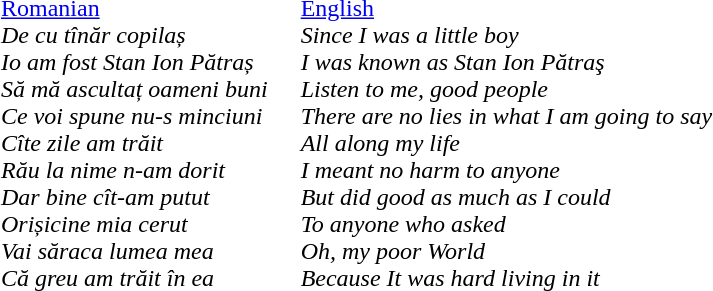<table cellpadding="10" valign="top">
<tr>
<td><a href='#'>Romanian</a><br><em>De cu tînăr copilaș</em><br>
<em>Io am fost Stan Ion Pătraș</em><br>
<em>Să mă ascultaț oameni buni</em><br>
<em>Ce voi spune nu-s minciuni</em><br><em>Cîte zile am trăit</em><br>
<em>Rău la nime n-am dorit</em><br>
<em>Dar bine cît-am putut</em><br>
<em>Orișicine mia cerut</em><br><em>Vai săraca lumea mea</em><br>
<em>Că greu am trăit în ea</em><br></td>
<td><a href='#'>English</a><br><em>Since I was a little boy</em><br>
<em>I was known as Stan Ion Pătraş</em><br>
<em>Listen to me, good people</em><br>
<em>There are no lies in what I am going to say</em><br><em>All along my life</em><br>
<em>I meant no harm to anyone</em><br>
<em>But did good as much as I could</em><br>
<em>To anyone who asked</em><br><em>Oh, my poor World</em><br>
<em>Because It was hard living in it</em></td>
</tr>
</table>
